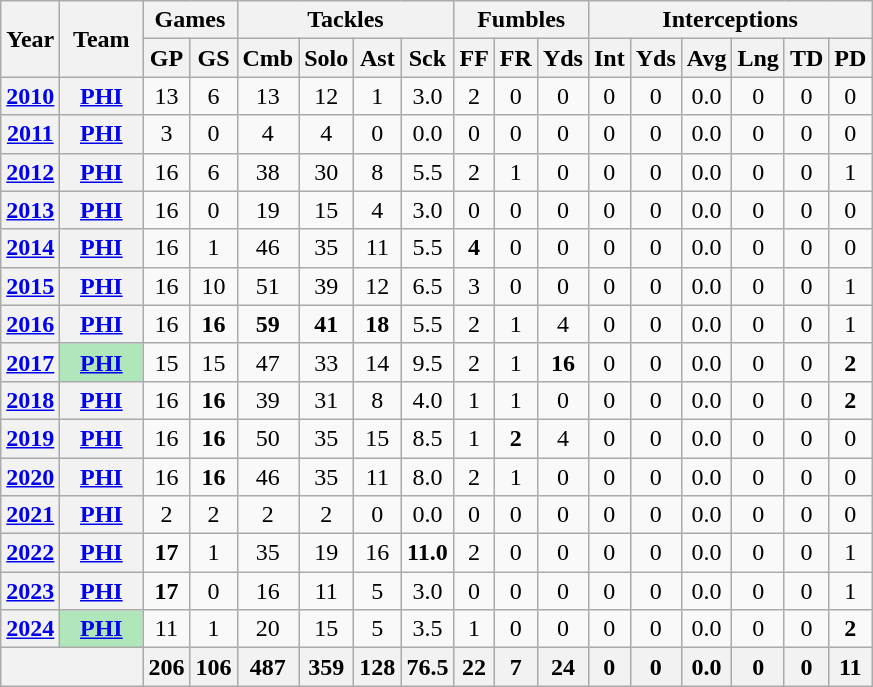<table class="wikitable" style="text-align:center;">
<tr>
<th rowspan="2">Year</th>
<th rowspan="2">Team</th>
<th colspan="2">Games</th>
<th colspan="4">Tackles</th>
<th colspan="3">Fumbles</th>
<th colspan="6">Interceptions</th>
</tr>
<tr>
<th>GP</th>
<th>GS</th>
<th>Cmb</th>
<th>Solo</th>
<th>Ast</th>
<th>Sck</th>
<th>FF</th>
<th>FR</th>
<th>Yds</th>
<th>Int</th>
<th>Yds</th>
<th>Avg</th>
<th>Lng</th>
<th>TD</th>
<th>PD</th>
</tr>
<tr>
<th><a href='#'>2010</a></th>
<th><a href='#'>PHI</a></th>
<td>13</td>
<td>6</td>
<td>13</td>
<td>12</td>
<td>1</td>
<td>3.0</td>
<td>2</td>
<td>0</td>
<td>0</td>
<td>0</td>
<td>0</td>
<td>0.0</td>
<td>0</td>
<td>0</td>
<td>0</td>
</tr>
<tr>
<th><a href='#'>2011</a></th>
<th><a href='#'>PHI</a></th>
<td>3</td>
<td>0</td>
<td>4</td>
<td>4</td>
<td>0</td>
<td>0.0</td>
<td>0</td>
<td>0</td>
<td>0</td>
<td>0</td>
<td>0</td>
<td>0.0</td>
<td>0</td>
<td>0</td>
<td>0</td>
</tr>
<tr>
<th><a href='#'>2012</a></th>
<th><a href='#'>PHI</a></th>
<td>16</td>
<td>6</td>
<td>38</td>
<td>30</td>
<td>8</td>
<td>5.5</td>
<td>2</td>
<td>1</td>
<td>0</td>
<td>0</td>
<td>0</td>
<td>0.0</td>
<td>0</td>
<td>0</td>
<td>1</td>
</tr>
<tr>
<th><a href='#'>2013</a></th>
<th><a href='#'>PHI</a></th>
<td>16</td>
<td>0</td>
<td>19</td>
<td>15</td>
<td>4</td>
<td>3.0</td>
<td>0</td>
<td>0</td>
<td>0</td>
<td>0</td>
<td>0</td>
<td>0.0</td>
<td>0</td>
<td>0</td>
<td>0</td>
</tr>
<tr>
<th><a href='#'>2014</a></th>
<th><a href='#'>PHI</a></th>
<td>16</td>
<td>1</td>
<td>46</td>
<td>35</td>
<td>11</td>
<td>5.5</td>
<td><strong>4</strong></td>
<td>0</td>
<td>0</td>
<td>0</td>
<td>0</td>
<td>0.0</td>
<td>0</td>
<td>0</td>
<td>0</td>
</tr>
<tr>
<th><a href='#'>2015</a></th>
<th><a href='#'>PHI</a></th>
<td>16</td>
<td>10</td>
<td>51</td>
<td>39</td>
<td>12</td>
<td>6.5</td>
<td>3</td>
<td>0</td>
<td>0</td>
<td>0</td>
<td>0</td>
<td>0.0</td>
<td>0</td>
<td>0</td>
<td>1</td>
</tr>
<tr>
<th><a href='#'>2016</a></th>
<th><a href='#'>PHI</a></th>
<td>16</td>
<td><strong>16</strong></td>
<td><strong>59</strong></td>
<td><strong>41</strong></td>
<td><strong>18</strong></td>
<td>5.5</td>
<td>2</td>
<td>1</td>
<td>4</td>
<td>0</td>
<td>0</td>
<td>0.0</td>
<td>0</td>
<td>0</td>
<td>1</td>
</tr>
<tr>
<th><a href='#'>2017</a></th>
<th style="background:#afe6ba; width:3em;"><a href='#'>PHI</a></th>
<td>15</td>
<td>15</td>
<td>47</td>
<td>33</td>
<td>14</td>
<td>9.5</td>
<td>2</td>
<td>1</td>
<td><strong>16</strong></td>
<td>0</td>
<td>0</td>
<td>0.0</td>
<td>0</td>
<td>0</td>
<td><strong>2</strong></td>
</tr>
<tr>
<th><a href='#'>2018</a></th>
<th><a href='#'>PHI</a></th>
<td>16</td>
<td><strong>16</strong></td>
<td>39</td>
<td>31</td>
<td>8</td>
<td>4.0</td>
<td>1</td>
<td>1</td>
<td>0</td>
<td>0</td>
<td>0</td>
<td>0.0</td>
<td>0</td>
<td>0</td>
<td><strong>2</strong></td>
</tr>
<tr>
<th><a href='#'>2019</a></th>
<th><a href='#'>PHI</a></th>
<td>16</td>
<td><strong>16</strong></td>
<td>50</td>
<td>35</td>
<td>15</td>
<td>8.5</td>
<td>1</td>
<td><strong>2</strong></td>
<td>4</td>
<td>0</td>
<td>0</td>
<td>0.0</td>
<td>0</td>
<td>0</td>
<td>0</td>
</tr>
<tr>
<th><a href='#'>2020</a></th>
<th><a href='#'>PHI</a></th>
<td>16</td>
<td><strong>16</strong></td>
<td>46</td>
<td>35</td>
<td>11</td>
<td>8.0</td>
<td>2</td>
<td>1</td>
<td>0</td>
<td>0</td>
<td>0</td>
<td>0.0</td>
<td>0</td>
<td>0</td>
<td>0</td>
</tr>
<tr>
<th><a href='#'>2021</a></th>
<th><a href='#'>PHI</a></th>
<td>2</td>
<td>2</td>
<td>2</td>
<td>2</td>
<td>0</td>
<td>0.0</td>
<td>0</td>
<td>0</td>
<td>0</td>
<td>0</td>
<td>0</td>
<td>0.0</td>
<td>0</td>
<td>0</td>
<td>0</td>
</tr>
<tr>
<th><a href='#'>2022</a></th>
<th><a href='#'>PHI</a></th>
<td><strong>17</strong></td>
<td>1</td>
<td>35</td>
<td>19</td>
<td>16</td>
<td><strong>11.0</strong></td>
<td>2</td>
<td>0</td>
<td>0</td>
<td>0</td>
<td>0</td>
<td>0.0</td>
<td>0</td>
<td>0</td>
<td>1</td>
</tr>
<tr>
<th><a href='#'>2023</a></th>
<th><a href='#'>PHI</a></th>
<td><strong>17</strong></td>
<td>0</td>
<td>16</td>
<td>11</td>
<td>5</td>
<td>3.0</td>
<td>0</td>
<td>0</td>
<td>0</td>
<td>0</td>
<td>0</td>
<td>0.0</td>
<td>0</td>
<td>0</td>
<td>1</td>
</tr>
<tr>
<th><a href='#'>2024</a></th>
<th style="background:#afe6ba; width:3em;"><a href='#'>PHI</a></th>
<td>11</td>
<td>1</td>
<td>20</td>
<td>15</td>
<td>5</td>
<td>3.5</td>
<td>1</td>
<td>0</td>
<td>0</td>
<td>0</td>
<td>0</td>
<td>0.0</td>
<td>0</td>
<td>0</td>
<td><strong>2</strong></td>
</tr>
<tr>
<th colspan="2"></th>
<th>206</th>
<th>106</th>
<th>487</th>
<th>359</th>
<th>128</th>
<th>76.5</th>
<th>22</th>
<th>7</th>
<th>24</th>
<th>0</th>
<th>0</th>
<th>0.0</th>
<th>0</th>
<th>0</th>
<th>11</th>
</tr>
</table>
